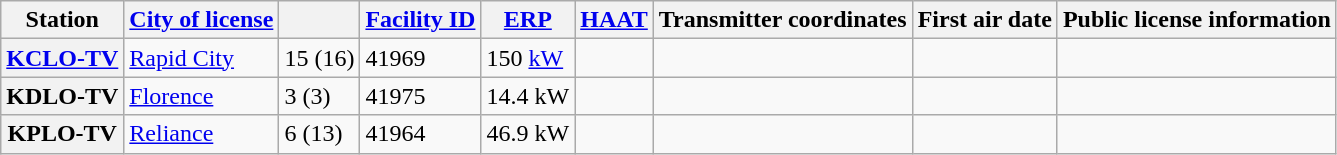<table class="sortable wikitable">
<tr>
<th scope = "col">Station</th>
<th scope = "col"><a href='#'>City of license</a></th>
<th scope = "col"></th>
<th scope = "col"><a href='#'>Facility ID</a></th>
<th scope = "col"><a href='#'>ERP</a></th>
<th scope = "col"><a href='#'>HAAT</a></th>
<th scope = "col" class="unsortable">Transmitter coordinates</th>
<th scope = "col">First air date</th>
<th scope = "col" class="unsortable">Public license information</th>
</tr>
<tr>
<th scope="row"><a href='#'>KCLO-TV</a></th>
<td><a href='#'>Rapid City</a></td>
<td>15 (16)</td>
<td>41969</td>
<td>150 <a href='#'>kW</a></td>
<td></td>
<td></td>
<td></td>
<td></td>
</tr>
<tr>
<th scope="row">KDLO-TV</th>
<td><a href='#'>Florence</a></td>
<td>3 (3)</td>
<td>41975</td>
<td>14.4 kW</td>
<td></td>
<td></td>
<td></td>
<td></td>
</tr>
<tr>
<th scope = "row">KPLO-TV</th>
<td><a href='#'>Reliance</a></td>
<td>6 (13)</td>
<td>41964</td>
<td>46.9 kW</td>
<td></td>
<td></td>
<td></td>
<td></td>
</tr>
</table>
